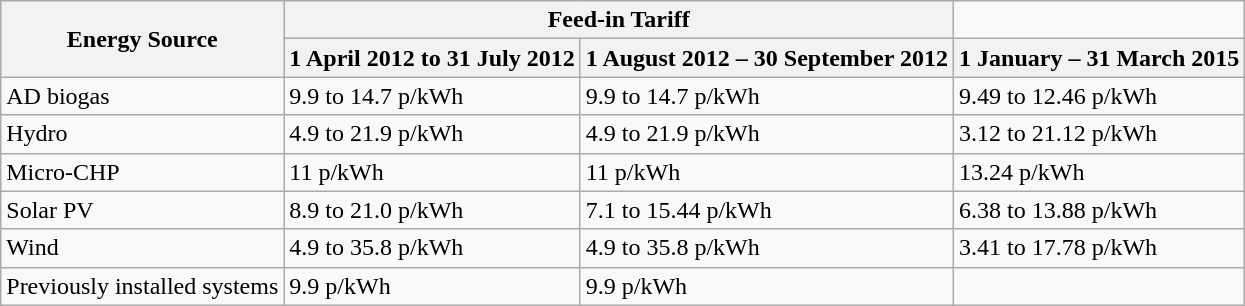<table class="wikitable">
<tr>
<th rowspan=2>Energy Source</th>
<th colspan=2>Feed-in Tariff</th>
</tr>
<tr>
<th>1 April 2012 to 31 July 2012</th>
<th>1 August 2012 – 30 September 2012</th>
<th>1 January – 31 March 2015</th>
</tr>
<tr>
<td>AD biogas</td>
<td>9.9 to 14.7 p/kWh</td>
<td>9.9 to 14.7 p/kWh</td>
<td>9.49 to 12.46 p/kWh</td>
</tr>
<tr>
<td>Hydro</td>
<td>4.9 to 21.9 p/kWh</td>
<td>4.9 to 21.9 p/kWh</td>
<td>3.12 to 21.12 p/kWh</td>
</tr>
<tr>
<td>Micro-CHP</td>
<td>11 p/kWh</td>
<td>11 p/kWh</td>
<td>13.24 p/kWh</td>
</tr>
<tr>
<td>Solar PV</td>
<td>8.9 to 21.0 p/kWh</td>
<td>7.1 to 15.44 p/kWh</td>
<td>6.38 to 13.88 p/kWh</td>
</tr>
<tr>
<td>Wind</td>
<td>4.9 to 35.8 p/kWh</td>
<td>4.9 to 35.8 p/kWh</td>
<td>3.41 to 17.78 p/kWh</td>
</tr>
<tr>
<td>Previously installed systems</td>
<td>9.9 p/kWh</td>
<td>9.9 p/kWh</td>
<td></td>
</tr>
</table>
